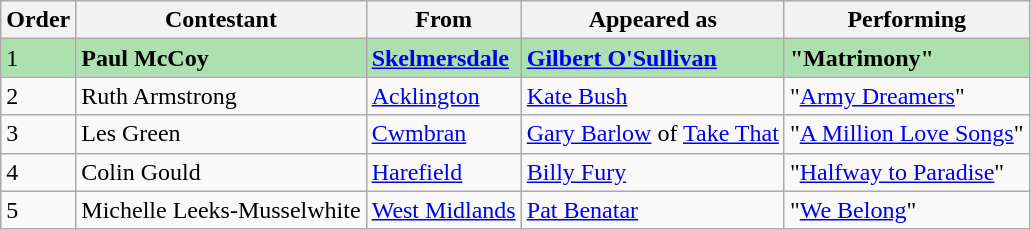<table class="wikitable">
<tr>
<th>Order</th>
<th>Contestant</th>
<th>From</th>
<th>Appeared as</th>
<th>Performing</th>
</tr>
<tr style="background:#ACE1AF;">
<td>1</td>
<td><strong>Paul McCoy</strong></td>
<td><strong><a href='#'>Skelmersdale</a></strong></td>
<td><strong><a href='#'>Gilbert O'Sullivan</a></strong></td>
<td><strong>"Matrimony"</strong></td>
</tr>
<tr>
<td>2</td>
<td>Ruth Armstrong</td>
<td><a href='#'>Acklington</a></td>
<td><a href='#'>Kate Bush</a></td>
<td>"<a href='#'>Army Dreamers</a>"</td>
</tr>
<tr>
<td>3</td>
<td>Les Green</td>
<td><a href='#'>Cwmbran</a></td>
<td><a href='#'>Gary Barlow</a> of <a href='#'>Take That</a></td>
<td>"<a href='#'>A Million Love Songs</a>"</td>
</tr>
<tr>
<td>4</td>
<td>Colin Gould</td>
<td><a href='#'>Harefield</a></td>
<td><a href='#'>Billy Fury</a></td>
<td>"<a href='#'>Halfway to Paradise</a>"</td>
</tr>
<tr>
<td>5</td>
<td>Michelle Leeks-Musselwhite</td>
<td><a href='#'>West Midlands</a></td>
<td><a href='#'>Pat Benatar</a></td>
<td>"<a href='#'>We Belong</a>"</td>
</tr>
</table>
